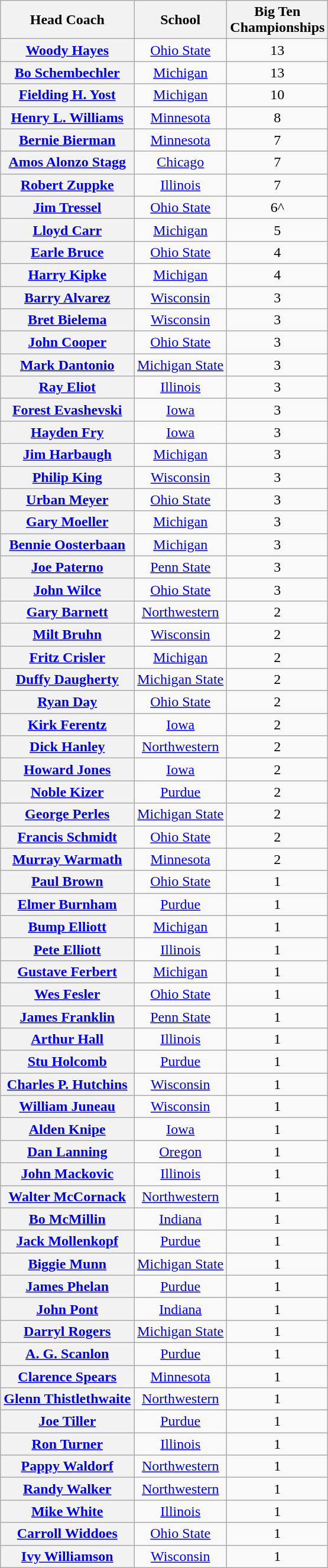<table class="wikitable sortable" style="text-align: center;">
<tr>
<th>Head Coach</th>
<th>School</th>
<th>Big Ten<br>Championships</th>
</tr>
<tr>
<th><a href='#'>Woody Hayes</a></th>
<td><a href='#'>Ohio State</a></td>
<td>13</td>
</tr>
<tr>
<th><a href='#'>Bo Schembechler</a></th>
<td><a href='#'>Michigan</a></td>
<td>13</td>
</tr>
<tr>
<th><a href='#'>Fielding H. Yost</a></th>
<td><a href='#'>Michigan</a></td>
<td>10</td>
</tr>
<tr>
<th><a href='#'>Henry L. Williams</a></th>
<td><a href='#'>Minnesota</a></td>
<td>8</td>
</tr>
<tr>
<th><a href='#'>Bernie Bierman</a></th>
<td><a href='#'>Minnesota</a></td>
<td>7</td>
</tr>
<tr>
<th><a href='#'>Amos Alonzo Stagg</a></th>
<td><a href='#'>Chicago</a></td>
<td>7</td>
</tr>
<tr>
<th><a href='#'>Robert Zuppke</a></th>
<td><a href='#'>Illinois</a></td>
<td>7</td>
</tr>
<tr>
<th><a href='#'>Jim Tressel</a></th>
<td><a href='#'>Ohio State</a></td>
<td>6^</td>
</tr>
<tr>
<th><a href='#'>Lloyd Carr</a></th>
<td><a href='#'>Michigan</a></td>
<td>5</td>
</tr>
<tr>
<th><a href='#'>Earle Bruce</a></th>
<td><a href='#'>Ohio State</a></td>
<td>4</td>
</tr>
<tr>
<th><a href='#'>Harry Kipke</a></th>
<td><a href='#'>Michigan</a></td>
<td>4</td>
</tr>
<tr>
<th><a href='#'>Barry Alvarez</a></th>
<td><a href='#'>Wisconsin</a></td>
<td>3</td>
</tr>
<tr>
<th><a href='#'>Bret Bielema</a></th>
<td><a href='#'>Wisconsin</a></td>
<td>3</td>
</tr>
<tr>
<th><a href='#'>John Cooper</a></th>
<td><a href='#'>Ohio State</a></td>
<td>3</td>
</tr>
<tr>
<th><a href='#'>Mark Dantonio</a></th>
<td><a href='#'>Michigan State</a></td>
<td>3</td>
</tr>
<tr>
<th><a href='#'>Ray Eliot</a></th>
<td><a href='#'>Illinois</a></td>
<td>3</td>
</tr>
<tr>
<th><a href='#'>Forest Evashevski</a></th>
<td><a href='#'>Iowa</a></td>
<td>3</td>
</tr>
<tr>
<th><a href='#'>Hayden Fry</a></th>
<td><a href='#'>Iowa</a></td>
<td>3</td>
</tr>
<tr>
<th><a href='#'>Jim Harbaugh</a></th>
<td><a href='#'>Michigan</a></td>
<td>3</td>
</tr>
<tr>
<th><a href='#'>Philip King</a></th>
<td><a href='#'>Wisconsin</a></td>
<td>3</td>
</tr>
<tr>
<th><a href='#'>Urban Meyer</a></th>
<td><a href='#'>Ohio State</a></td>
<td>3</td>
</tr>
<tr>
<th><a href='#'>Gary Moeller</a></th>
<td><a href='#'>Michigan</a></td>
<td>3</td>
</tr>
<tr>
<th><a href='#'>Bennie Oosterbaan</a></th>
<td><a href='#'>Michigan</a></td>
<td>3</td>
</tr>
<tr>
<th><a href='#'>Joe Paterno</a></th>
<td><a href='#'>Penn State</a></td>
<td>3</td>
</tr>
<tr>
<th><a href='#'>John Wilce</a></th>
<td><a href='#'>Ohio State</a></td>
<td>3</td>
</tr>
<tr>
<th><a href='#'>Gary Barnett</a></th>
<td><a href='#'>Northwestern</a></td>
<td>2</td>
</tr>
<tr>
<th><a href='#'>Milt Bruhn</a></th>
<td><a href='#'>Wisconsin</a></td>
<td>2</td>
</tr>
<tr>
<th><a href='#'>Fritz Crisler</a></th>
<td><a href='#'>Michigan</a></td>
<td>2</td>
</tr>
<tr>
<th><a href='#'>Duffy Daugherty</a></th>
<td><a href='#'>Michigan State</a></td>
<td>2</td>
</tr>
<tr>
<th><a href='#'>Ryan Day</a></th>
<td><a href='#'>Ohio State</a></td>
<td>2</td>
</tr>
<tr>
<th><a href='#'>Kirk Ferentz</a></th>
<td><a href='#'>Iowa</a></td>
<td>2</td>
</tr>
<tr>
<th><a href='#'>Dick Hanley</a></th>
<td><a href='#'>Northwestern</a></td>
<td>2</td>
</tr>
<tr>
<th><a href='#'>Howard Jones</a></th>
<td><a href='#'>Iowa</a></td>
<td>2</td>
</tr>
<tr>
<th><a href='#'>Noble Kizer</a></th>
<td><a href='#'>Purdue</a></td>
<td>2</td>
</tr>
<tr>
<th><a href='#'>George Perles</a></th>
<td><a href='#'>Michigan State</a></td>
<td>2</td>
</tr>
<tr>
<th><a href='#'>Francis Schmidt</a></th>
<td><a href='#'>Ohio State</a></td>
<td>2</td>
</tr>
<tr>
<th><a href='#'>Murray Warmath</a></th>
<td><a href='#'>Minnesota</a></td>
<td>2</td>
</tr>
<tr>
<th><a href='#'>Paul Brown</a></th>
<td><a href='#'>Ohio State</a></td>
<td>1</td>
</tr>
<tr>
<th><a href='#'>Elmer Burnham</a></th>
<td><a href='#'>Purdue</a></td>
<td>1</td>
</tr>
<tr>
<th><a href='#'>Bump Elliott</a></th>
<td><a href='#'>Michigan</a></td>
<td>1</td>
</tr>
<tr>
<th><a href='#'>Pete Elliott</a></th>
<td><a href='#'>Illinois</a></td>
<td>1</td>
</tr>
<tr>
<th><a href='#'>Gustave Ferbert</a></th>
<td><a href='#'>Michigan</a></td>
<td>1</td>
</tr>
<tr>
<th><a href='#'>Wes Fesler</a></th>
<td><a href='#'>Ohio State</a></td>
<td>1</td>
</tr>
<tr>
<th><a href='#'>James Franklin</a></th>
<td><a href='#'>Penn State</a></td>
<td>1</td>
</tr>
<tr>
<th><a href='#'>Arthur Hall</a></th>
<td><a href='#'>Illinois</a></td>
<td>1</td>
</tr>
<tr>
<th><a href='#'>Stu Holcomb</a></th>
<td><a href='#'>Purdue</a></td>
<td>1</td>
</tr>
<tr>
<th><a href='#'>Charles P. Hutchins</a></th>
<td><a href='#'>Wisconsin</a></td>
<td>1</td>
</tr>
<tr>
<th><a href='#'>William Juneau</a></th>
<td><a href='#'>Wisconsin</a></td>
<td>1</td>
</tr>
<tr>
<th><a href='#'>Alden Knipe</a></th>
<td><a href='#'>Iowa</a></td>
<td>1</td>
</tr>
<tr>
<th><a href='#'>Dan Lanning</a></th>
<td><a href='#'>Oregon</a></td>
<td>1</td>
</tr>
<tr>
<th><a href='#'>John Mackovic</a></th>
<td><a href='#'>Illinois</a></td>
<td>1</td>
</tr>
<tr>
<th><a href='#'>Walter McCornack</a></th>
<td><a href='#'>Northwestern</a></td>
<td>1</td>
</tr>
<tr>
<th><a href='#'>Bo McMillin</a></th>
<td><a href='#'>Indiana</a></td>
<td>1</td>
</tr>
<tr>
<th><a href='#'>Jack Mollenkopf</a></th>
<td><a href='#'>Purdue</a></td>
<td>1</td>
</tr>
<tr>
<th><a href='#'>Biggie Munn</a></th>
<td><a href='#'>Michigan State</a></td>
<td>1</td>
</tr>
<tr>
<th><a href='#'>James Phelan</a></th>
<td><a href='#'>Purdue</a></td>
<td>1</td>
</tr>
<tr>
<th><a href='#'>John Pont</a></th>
<td><a href='#'>Indiana</a></td>
<td>1</td>
</tr>
<tr>
<th><a href='#'>Darryl Rogers</a></th>
<td><a href='#'>Michigan State</a></td>
<td>1</td>
</tr>
<tr>
<th><a href='#'>A. G. Scanlon</a></th>
<td><a href='#'>Purdue</a></td>
<td>1</td>
</tr>
<tr>
<th><a href='#'>Clarence Spears</a></th>
<td><a href='#'>Minnesota</a></td>
<td>1</td>
</tr>
<tr>
<th><a href='#'>Glenn Thistlethwaite</a></th>
<td><a href='#'>Northwestern</a></td>
<td>1</td>
</tr>
<tr>
<th><a href='#'>Joe Tiller</a></th>
<td><a href='#'>Purdue</a></td>
<td>1</td>
</tr>
<tr>
<th><a href='#'>Ron Turner</a></th>
<td><a href='#'>Illinois</a></td>
<td>1</td>
</tr>
<tr>
<th><a href='#'>Pappy Waldorf</a></th>
<td><a href='#'>Northwestern</a></td>
<td>1</td>
</tr>
<tr>
<th><a href='#'>Randy Walker</a></th>
<td><a href='#'>Northwestern</a></td>
<td>1</td>
</tr>
<tr>
<th><a href='#'>Mike White</a></th>
<td><a href='#'>Illinois</a></td>
<td>1</td>
</tr>
<tr>
<th><a href='#'>Carroll Widdoes</a></th>
<td><a href='#'>Ohio State</a></td>
<td>1</td>
</tr>
<tr>
<th><a href='#'>Ivy Williamson</a></th>
<td><a href='#'>Wisconsin</a></td>
<td>1</td>
</tr>
</table>
